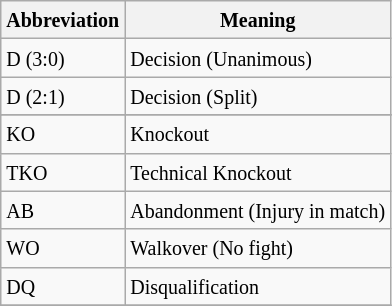<table class="wikitable">
<tr>
<th><small>Abbreviation</small></th>
<th><small>Meaning</small></th>
</tr>
<tr>
<td><small>D (3:0)</small></td>
<td><small>Decision (Unanimous)</small></td>
</tr>
<tr>
<td><small>D (2:1)</small></td>
<td><small>Decision (Split)</small></td>
</tr>
<tr>
</tr>
<tr>
<td><small>KO</small></td>
<td><small>Knockout</small></td>
</tr>
<tr>
<td><small>TKO</small></td>
<td><small>Technical Knockout</small></td>
</tr>
<tr>
<td><small>AB</small></td>
<td><small>Abandonment (Injury in match)</small></td>
</tr>
<tr>
<td><small>WO</small></td>
<td><small>Walkover (No fight)</small></td>
</tr>
<tr>
<td><small>DQ</small></td>
<td><small>Disqualification</small></td>
</tr>
<tr>
</tr>
</table>
